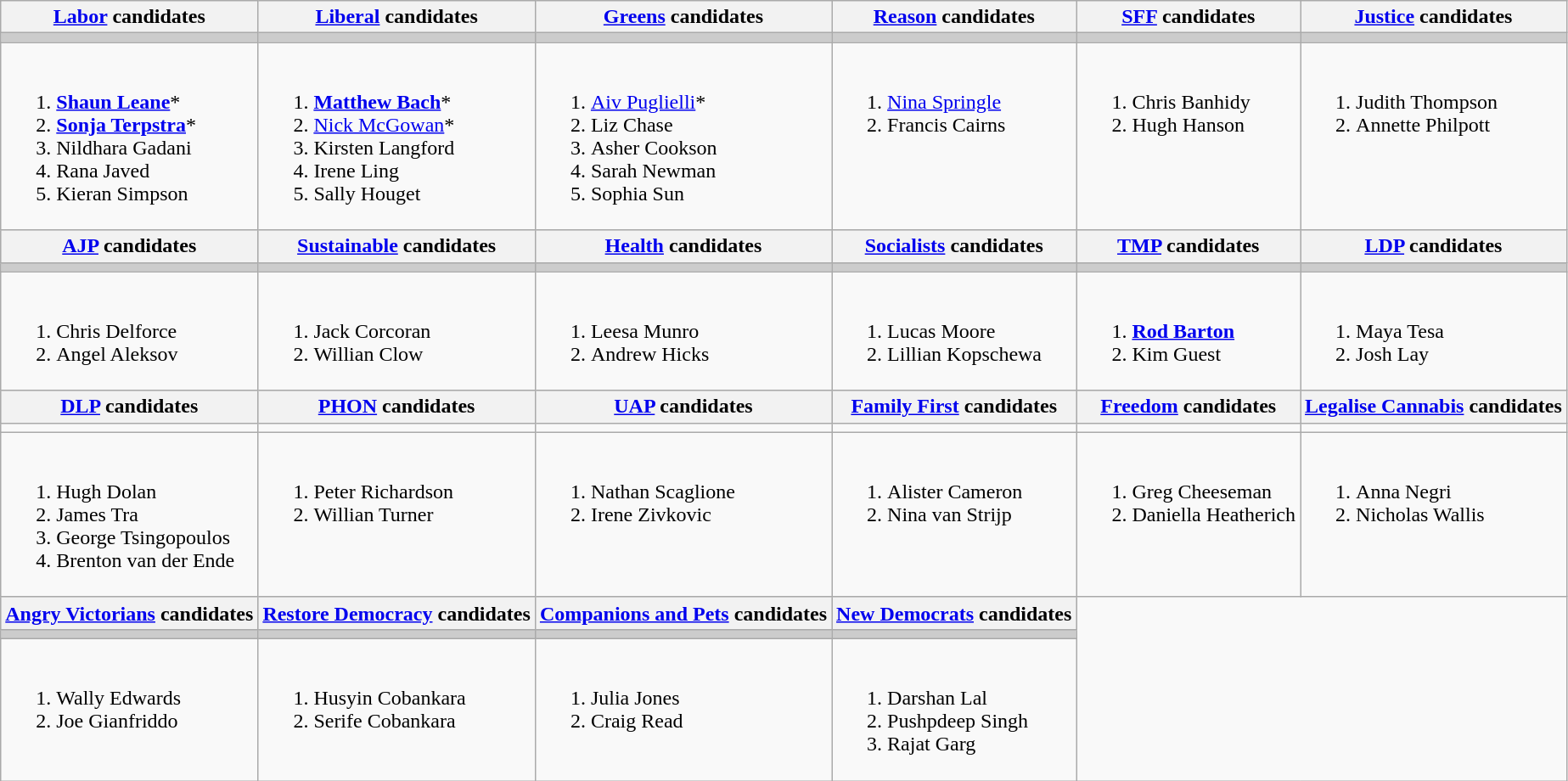<table class="wikitable" style="max-width:90em";>
<tr>
<th><a href='#'>Labor</a> candidates</th>
<th><a href='#'>Liberal</a> candidates</th>
<th><a href='#'>Greens</a> candidates</th>
<th><a href='#'>Reason</a> candidates</th>
<th><a href='#'>SFF</a> candidates</th>
<th><a href='#'>Justice</a> candidates</th>
</tr>
<tr style="background:#ccc;">
<td></td>
<td></td>
<td></td>
<td></td>
<td></td>
<td></td>
</tr>
<tr>
<td><br><ol><li><strong><a href='#'>Shaun Leane</a></strong>*</li><li><strong><a href='#'>Sonja Terpstra</a></strong>*</li><li>Nildhara Gadani</li><li>Rana Javed</li><li>Kieran Simpson</li></ol></td>
<td><br><ol><li><strong><a href='#'>Matthew Bach</a></strong>*</li><li><a href='#'>Nick McGowan</a>*</li><li>Kirsten Langford</li><li>Irene Ling</li><li>Sally Houget</li></ol></td>
<td><br><ol><li><a href='#'>Aiv Puglielli</a>*</li><li>Liz Chase</li><li>Asher Cookson</li><li>Sarah Newman</li><li>Sophia Sun</li></ol></td>
<td valign=top><br><ol><li><a href='#'>Nina Springle</a></li><li>Francis Cairns</li></ol></td>
<td valign=top><br><ol><li>Chris Banhidy</li><li>Hugh Hanson</li></ol></td>
<td valign=top><br><ol><li>Judith Thompson</li><li>Annette Philpott</li></ol></td>
</tr>
<tr style="background:#ccc;">
<th><a href='#'>AJP</a> candidates</th>
<th><a href='#'>Sustainable</a> candidates</th>
<th><a href='#'>Health</a> candidates</th>
<th><a href='#'>Socialists</a> candidates</th>
<th><a href='#'>TMP</a> candidates</th>
<th><a href='#'>LDP</a> candidates</th>
</tr>
<tr style="background:#ccc;">
<td></td>
<td></td>
<td></td>
<td></td>
<td></td>
<td></td>
</tr>
<tr>
<td valign=top><br><ol><li>Chris Delforce</li><li>Angel Aleksov</li></ol></td>
<td valign=top><br><ol><li>Jack Corcoran</li><li>Willian Clow</li></ol></td>
<td valign=top><br><ol><li>Leesa Munro</li><li>Andrew Hicks</li></ol></td>
<td valign=top><br><ol><li>Lucas Moore</li><li>Lillian Kopschewa</li></ol></td>
<td valign=top><br><ol><li><strong><a href='#'>Rod Barton</a></strong></li><li>Kim Guest</li></ol></td>
<td valign=top><br><ol><li>Maya Tesa</li><li>Josh Lay</li></ol></td>
</tr>
<tr style="background:#ccc;">
<th><a href='#'>DLP</a> candidates</th>
<th><a href='#'>PHON</a> candidates</th>
<th><a href='#'>UAP</a> candidates</th>
<th><a href='#'>Family First</a> candidates</th>
<th><a href='#'>Freedom</a> candidates</th>
<th><a href='#'>Legalise Cannabis</a> candidates</th>
</tr>
<tr>
<td></td>
<td></td>
<td></td>
<td></td>
<td></td>
<td></td>
</tr>
<tr>
<td valign=top><br><ol><li>Hugh Dolan</li><li>James Tra</li><li>George Tsingopoulos</li><li>Brenton van der Ende</li></ol></td>
<td valign=top><br><ol><li>Peter Richardson</li><li>Willian Turner</li></ol></td>
<td valign=top><br><ol><li>Nathan Scaglione</li><li>Irene Zivkovic</li></ol></td>
<td valign=top><br><ol><li>Alister Cameron</li><li>Nina van Strijp</li></ol></td>
<td valign=top><br><ol><li>Greg Cheeseman</li><li>Daniella Heatherich</li></ol></td>
<td valign=top><br><ol><li>Anna Negri</li><li>Nicholas Wallis</li></ol></td>
</tr>
<tr style="background:#ccc;">
<th><a href='#'>Angry Victorians</a> candidates</th>
<th><a href='#'>Restore Democracy</a> candidates</th>
<th><a href='#'>Companions and Pets</a> candidates</th>
<th><a href='#'>New Democrats</a> candidates</th>
</tr>
<tr style=background:#ccc>
<td></td>
<td></td>
<td></td>
<td></td>
</tr>
<tr>
<td valign=top><br><ol><li>Wally Edwards</li><li>Joe Gianfriddo</li></ol></td>
<td valign=top><br><ol><li>Husyin Cobankara</li><li>Serife Cobankara</li></ol></td>
<td valign=top><br><ol><li>Julia Jones</li><li>Craig Read</li></ol></td>
<td valign=top><br><ol><li>Darshan Lal</li><li>Pushpdeep Singh</li><li>Rajat Garg</li></ol></td>
</tr>
</table>
